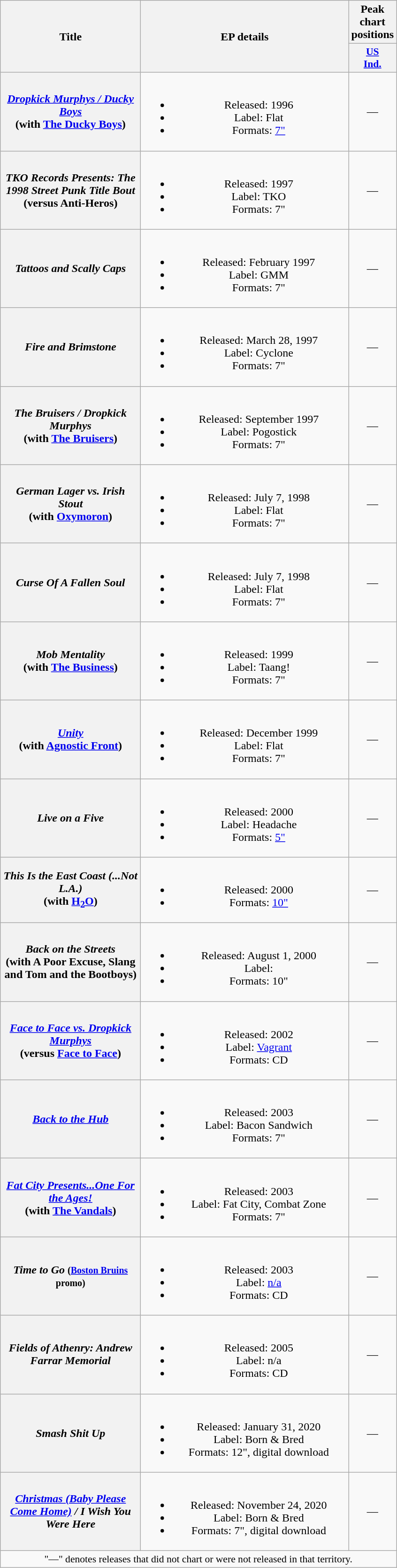<table class="wikitable plainrowheaders" style="text-align:center;">
<tr>
<th scope="col" rowspan="2" style="width:12em;">Title</th>
<th scope="col" rowspan="2" style="width:18em;">EP details</th>
<th scope="col" colspan="1">Peak chart positions</th>
</tr>
<tr>
<th scope="col" style="width:3em;font-size:90%;"><a href='#'>US<br>Ind.</a><br></th>
</tr>
<tr>
<th scope="row"><em><a href='#'>Dropkick Murphys / Ducky Boys</a></em><br><span>(with <a href='#'>The Ducky Boys</a>)</span></th>
<td><br><ul><li>Released: 1996</li><li>Label: Flat</li><li>Formats: <a href='#'>7"</a></li></ul></td>
<td>—</td>
</tr>
<tr>
<th scope="row"><em>TKO Records Presents: The 1998 Street Punk Title Bout</em><br><span>(versus Anti-Heros)</span></th>
<td><br><ul><li>Released: 1997</li><li>Label: TKO</li><li>Formats: 7"</li></ul></td>
<td>—</td>
</tr>
<tr>
<th scope="row"><em>Tattoos and Scally Caps</em></th>
<td><br><ul><li>Released: February 1997</li><li>Label: GMM</li><li>Formats: 7"</li></ul></td>
<td>—</td>
</tr>
<tr>
<th scope="row"><em>Fire and Brimstone</em></th>
<td><br><ul><li>Released: March 28, 1997</li><li>Label: Cyclone</li><li>Formats: 7"</li></ul></td>
<td>—</td>
</tr>
<tr>
<th scope="row"><em>The Bruisers / Dropkick Murphys</em><br><span>(with <a href='#'>The Bruisers</a>)</span></th>
<td><br><ul><li>Released: September 1997</li><li>Label: Pogostick</li><li>Formats: 7"</li></ul></td>
<td>—</td>
</tr>
<tr>
<th scope="row"><em>German Lager vs. Irish Stout</em><br><span>(with <a href='#'>Oxymoron</a>)</span></th>
<td><br><ul><li>Released: July 7, 1998</li><li>Label: Flat</li><li>Formats: 7"</li></ul></td>
<td>—</td>
</tr>
<tr>
<th scope="row"><em>Curse Of A Fallen Soul</em></th>
<td><br><ul><li>Released: July 7, 1998</li><li>Label: Flat</li><li>Formats: 7"</li></ul></td>
<td>—</td>
</tr>
<tr>
<th scope="row"><em>Mob Mentality</em><br><span>(with <a href='#'>The Business</a>)</span></th>
<td><br><ul><li>Released: 1999</li><li>Label: Taang!</li><li>Formats: 7"</li></ul></td>
<td>—</td>
</tr>
<tr>
<th scope="row"><em><a href='#'>Unity</a></em><br><span>(with <a href='#'>Agnostic Front</a>)</span></th>
<td><br><ul><li>Released: December 1999</li><li>Label: Flat</li><li>Formats: 7"</li></ul></td>
<td>—</td>
</tr>
<tr>
<th scope="row"><em>Live on a Five</em></th>
<td><br><ul><li>Released: 2000</li><li>Label: Headache</li><li>Formats: <a href='#'>5"</a></li></ul></td>
<td>—</td>
</tr>
<tr>
<th scope="row"><em>This Is the East Coast (...Not L.A.)</em><br><span>(with <a href='#'>H<sub>2</sub>O</a>)</span></th>
<td><br><ul><li>Released: 2000</li><li>Formats: <a href='#'>10"</a></li></ul></td>
<td>—</td>
</tr>
<tr>
<th scope="row"><em>Back on the Streets</em><br><span>(with A Poor Excuse, Slang and Tom and the Bootboys)</span></th>
<td><br><ul><li>Released: August 1, 2000</li><li>Label:</li><li>Formats: 10"</li></ul></td>
<td>—</td>
</tr>
<tr>
<th scope="row"><em><a href='#'>Face to Face vs. Dropkick Murphys</a></em><br><span>(versus <a href='#'>Face to Face</a>)</span></th>
<td><br><ul><li>Released: 2002</li><li>Label: <a href='#'>Vagrant</a></li><li>Formats: CD</li></ul></td>
<td>—</td>
</tr>
<tr>
<th scope="row"><em><a href='#'>Back to the Hub</a></em></th>
<td><br><ul><li>Released: 2003</li><li>Label: Bacon Sandwich</li><li>Formats: 7"</li></ul></td>
<td>—</td>
</tr>
<tr>
<th scope="row"><em><a href='#'>Fat City Presents...One For the Ages!</a></em><br><span>(with <a href='#'>The Vandals</a>)</span></th>
<td><br><ul><li>Released: 2003</li><li>Label: Fat City, Combat Zone</li><li>Formats: 7"</li></ul></td>
<td>—</td>
</tr>
<tr>
<th scope="row"><em>Time to Go</em> <small>(<a href='#'>Boston Bruins</a> promo)</small></th>
<td><br><ul><li>Released: 2003</li><li>Label: <a href='#'>n/a</a></li><li>Formats: CD</li></ul></td>
<td>—</td>
</tr>
<tr>
<th scope="row"><em>Fields of Athenry: Andrew Farrar Memorial</em></th>
<td><br><ul><li>Released: 2005</li><li>Label: n/a</li><li>Formats: CD</li></ul></td>
<td>—</td>
</tr>
<tr>
<th scope="row"><em>Smash Shit Up</em></th>
<td><br><ul><li>Released: January 31, 2020</li><li>Label: Born & Bred</li><li>Formats: 12", digital download</li></ul></td>
<td>—</td>
</tr>
<tr>
<th scope="row"><em><a href='#'>Christmas (Baby Please Come Home)</a> / I Wish You Were Here</em></th>
<td><br><ul><li>Released: November 24, 2020</li><li>Label: Born & Bred</li><li>Formats: 7", digital download</li></ul></td>
<td>—</td>
</tr>
<tr>
<td colspan="5" style="font-size:90%">"—" denotes releases that did not chart or were not released in that territory.</td>
</tr>
</table>
